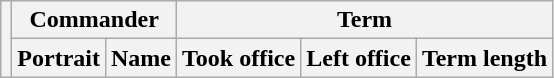<table class="wikitable sortable">
<tr>
<th rowspan=2></th>
<th colspan=2>Commander</th>
<th colspan=3>Term</th>
</tr>
<tr>
<th>Portrait</th>
<th>Name</th>
<th>Took office</th>
<th>Left office</th>
<th>Term length<br>




</th>
</tr>
</table>
